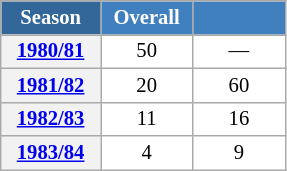<table class="wikitable" style="font-size:86%; text-align:center; border:grey solid 1px; border-collapse:collapse; background:#ffffff;">
<tr>
<th style="background-color:#369; color:white; width:60px;"> Season </th>
<th style="background-color:#4180be; color:white; width:55px;">Overall</th>
<th style="background-color:#4180be; color:white; width:55px;"></th>
</tr>
<tr>
<th scope="row" style="text-align:center;"><a href='#'>1980/81</a></th>
<td align=center>50</td>
<td align=center>—</td>
</tr>
<tr>
<th scope="row" style="text-align:center;"><a href='#'>1981/82</a></th>
<td align=center>20</td>
<td align=center>60</td>
</tr>
<tr>
<th scope="row" style="text-align:center;"><a href='#'>1982/83</a></th>
<td align=center>11</td>
<td align=center>16</td>
</tr>
<tr>
<th scope="row" style="text-align:center;"><a href='#'>1983/84</a></th>
<td align=center>4</td>
<td align=center>9</td>
</tr>
</table>
